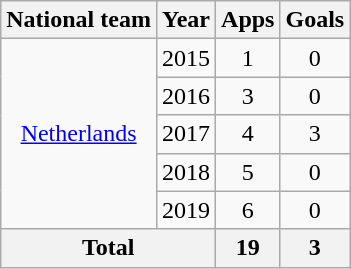<table class=wikitable style=text-align:center>
<tr>
<th>National team</th>
<th>Year</th>
<th>Apps</th>
<th>Goals</th>
</tr>
<tr>
<td rowspan="5"><a href='#'>Netherlands</a></td>
<td>2015</td>
<td>1</td>
<td>0</td>
</tr>
<tr>
<td>2016</td>
<td>3</td>
<td>0</td>
</tr>
<tr>
<td>2017</td>
<td>4</td>
<td>3</td>
</tr>
<tr>
<td>2018</td>
<td>5</td>
<td>0</td>
</tr>
<tr>
<td>2019</td>
<td>6</td>
<td>0</td>
</tr>
<tr>
<th colspan="2">Total</th>
<th>19</th>
<th>3</th>
</tr>
</table>
